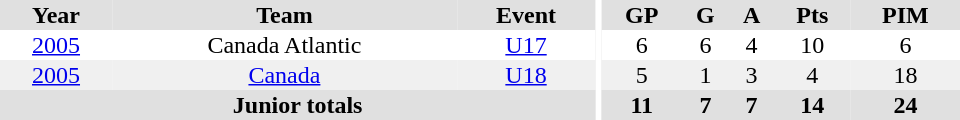<table border="0" cellpadding="1" cellspacing="0" ID="Table3" style="text-align:center; width:40em">
<tr bgcolor="#e0e0e0">
<th>Year</th>
<th>Team</th>
<th>Event</th>
<th rowspan="99" bgcolor="#ffffff"></th>
<th>GP</th>
<th>G</th>
<th>A</th>
<th>Pts</th>
<th>PIM</th>
</tr>
<tr>
<td><a href='#'>2005</a></td>
<td>Canada Atlantic</td>
<td><a href='#'>U17</a></td>
<td>6</td>
<td>6</td>
<td>4</td>
<td>10</td>
<td>6</td>
</tr>
<tr bgcolor="#f0f0f0">
<td><a href='#'>2005</a></td>
<td><a href='#'>Canada</a></td>
<td><a href='#'>U18</a></td>
<td>5</td>
<td>1</td>
<td>3</td>
<td>4</td>
<td>18</td>
</tr>
<tr bgcolor="#e0e0e0">
<th colspan=3>Junior totals</th>
<th>11</th>
<th>7</th>
<th>7</th>
<th>14</th>
<th>24</th>
</tr>
</table>
